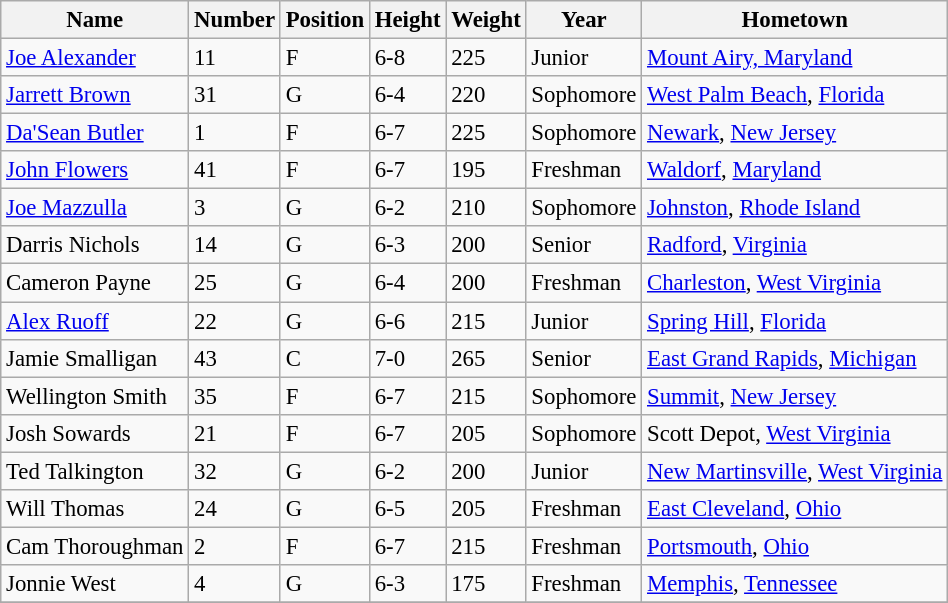<table class="wikitable" style="font-size: 95%;">
<tr>
<th>Name</th>
<th>Number</th>
<th>Position</th>
<th>Height</th>
<th>Weight</th>
<th>Year</th>
<th>Hometown</th>
</tr>
<tr>
<td><a href='#'>Joe Alexander</a></td>
<td>11</td>
<td>F</td>
<td>6-8</td>
<td>225</td>
<td>Junior</td>
<td><a href='#'>Mount Airy, Maryland</a></td>
</tr>
<tr>
<td><a href='#'>Jarrett Brown</a></td>
<td>31</td>
<td>G</td>
<td>6-4</td>
<td>220</td>
<td>Sophomore</td>
<td><a href='#'>West Palm Beach</a>, <a href='#'>Florida</a></td>
</tr>
<tr>
<td><a href='#'>Da'Sean Butler</a></td>
<td>1</td>
<td>F</td>
<td>6-7</td>
<td>225</td>
<td>Sophomore</td>
<td><a href='#'>Newark</a>, <a href='#'>New Jersey</a></td>
</tr>
<tr>
<td><a href='#'>John Flowers</a></td>
<td>41</td>
<td>F</td>
<td>6-7</td>
<td>195</td>
<td>Freshman</td>
<td><a href='#'>Waldorf</a>, <a href='#'>Maryland</a></td>
</tr>
<tr>
<td><a href='#'>Joe Mazzulla</a></td>
<td>3</td>
<td>G</td>
<td>6-2</td>
<td>210</td>
<td>Sophomore</td>
<td><a href='#'>Johnston</a>, <a href='#'>Rhode Island</a></td>
</tr>
<tr>
<td>Darris Nichols</td>
<td>14</td>
<td>G</td>
<td>6-3</td>
<td>200</td>
<td>Senior</td>
<td><a href='#'>Radford</a>, <a href='#'>Virginia</a></td>
</tr>
<tr>
<td>Cameron Payne</td>
<td>25</td>
<td>G</td>
<td>6-4</td>
<td>200</td>
<td>Freshman</td>
<td><a href='#'>Charleston</a>, <a href='#'>West Virginia</a></td>
</tr>
<tr>
<td><a href='#'>Alex Ruoff</a></td>
<td>22</td>
<td>G</td>
<td>6-6</td>
<td>215</td>
<td>Junior</td>
<td><a href='#'>Spring Hill</a>, <a href='#'>Florida</a></td>
</tr>
<tr>
<td>Jamie Smalligan</td>
<td>43</td>
<td>C</td>
<td>7-0</td>
<td>265</td>
<td>Senior</td>
<td><a href='#'>East Grand Rapids</a>, <a href='#'>Michigan</a></td>
</tr>
<tr>
<td>Wellington Smith</td>
<td>35</td>
<td>F</td>
<td>6-7</td>
<td>215</td>
<td>Sophomore</td>
<td><a href='#'>Summit</a>, <a href='#'>New Jersey</a></td>
</tr>
<tr>
<td>Josh Sowards</td>
<td>21</td>
<td>F</td>
<td>6-7</td>
<td>205</td>
<td>Sophomore</td>
<td>Scott Depot, <a href='#'>West Virginia</a></td>
</tr>
<tr>
<td>Ted Talkington</td>
<td>32</td>
<td>G</td>
<td>6-2</td>
<td>200</td>
<td>Junior</td>
<td><a href='#'>New Martinsville</a>, <a href='#'>West Virginia</a></td>
</tr>
<tr>
<td>Will Thomas</td>
<td>24</td>
<td>G</td>
<td>6-5</td>
<td>205</td>
<td>Freshman</td>
<td><a href='#'>East Cleveland</a>, <a href='#'>Ohio</a></td>
</tr>
<tr>
<td>Cam Thoroughman</td>
<td>2</td>
<td>F</td>
<td>6-7</td>
<td>215</td>
<td>Freshman</td>
<td><a href='#'>Portsmouth</a>, <a href='#'>Ohio</a></td>
</tr>
<tr>
<td>Jonnie West</td>
<td>4</td>
<td>G</td>
<td>6-3</td>
<td>175</td>
<td>Freshman</td>
<td><a href='#'>Memphis</a>, <a href='#'>Tennessee</a></td>
</tr>
<tr>
</tr>
</table>
